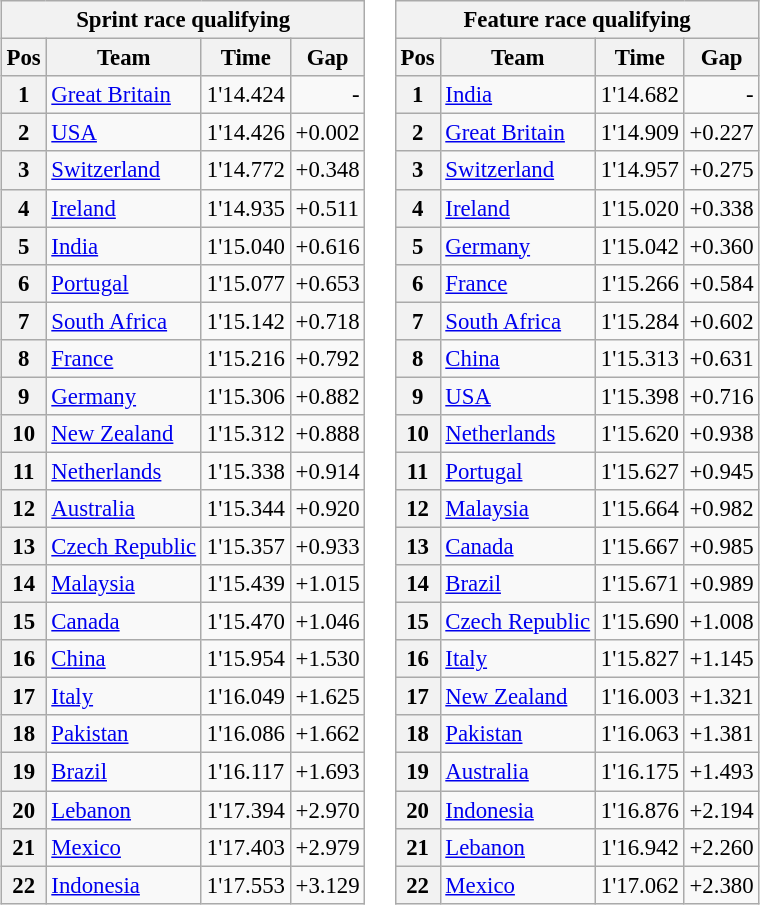<table style="font-size:95%; border=0">
<tr>
<td><br><table class="wikitable">
<tr>
<th colspan=4>Sprint race qualifying</th>
</tr>
<tr>
<th>Pos</th>
<th>Team</th>
<th>Time</th>
<th>Gap</th>
</tr>
<tr>
<th>1</th>
<td> <a href='#'>Great Britain</a></td>
<td>1'14.424</td>
<td align=right>-</td>
</tr>
<tr>
<th>2</th>
<td> <a href='#'>USA</a></td>
<td>1'14.426</td>
<td>+0.002</td>
</tr>
<tr>
<th>3</th>
<td> <a href='#'>Switzerland</a></td>
<td>1'14.772</td>
<td>+0.348</td>
</tr>
<tr>
<th>4</th>
<td> <a href='#'>Ireland</a></td>
<td>1'14.935</td>
<td>+0.511</td>
</tr>
<tr>
<th>5</th>
<td> <a href='#'>India</a></td>
<td>1'15.040</td>
<td>+0.616</td>
</tr>
<tr>
<th>6</th>
<td> <a href='#'>Portugal</a></td>
<td>1'15.077</td>
<td>+0.653</td>
</tr>
<tr>
<th>7</th>
<td> <a href='#'>South Africa</a></td>
<td>1'15.142</td>
<td>+0.718</td>
</tr>
<tr>
<th>8</th>
<td> <a href='#'>France</a></td>
<td>1'15.216</td>
<td>+0.792</td>
</tr>
<tr>
<th>9</th>
<td> <a href='#'>Germany</a></td>
<td>1'15.306</td>
<td>+0.882</td>
</tr>
<tr>
<th>10</th>
<td> <a href='#'>New Zealand</a></td>
<td>1'15.312</td>
<td>+0.888</td>
</tr>
<tr>
<th>11</th>
<td> <a href='#'>Netherlands</a></td>
<td>1'15.338</td>
<td>+0.914</td>
</tr>
<tr>
<th>12</th>
<td> <a href='#'>Australia</a></td>
<td>1'15.344</td>
<td>+0.920</td>
</tr>
<tr>
<th>13</th>
<td> <a href='#'>Czech Republic</a></td>
<td>1'15.357</td>
<td>+0.933</td>
</tr>
<tr>
<th>14</th>
<td> <a href='#'>Malaysia</a></td>
<td>1'15.439</td>
<td>+1.015</td>
</tr>
<tr>
<th>15</th>
<td> <a href='#'>Canada</a></td>
<td>1'15.470</td>
<td>+1.046</td>
</tr>
<tr>
<th>16</th>
<td> <a href='#'>China</a></td>
<td>1'15.954</td>
<td>+1.530</td>
</tr>
<tr>
<th>17</th>
<td> <a href='#'>Italy</a></td>
<td>1'16.049</td>
<td>+1.625</td>
</tr>
<tr>
<th>18</th>
<td> <a href='#'>Pakistan</a></td>
<td>1'16.086</td>
<td>+1.662</td>
</tr>
<tr>
<th>19</th>
<td> <a href='#'>Brazil</a></td>
<td>1'16.117</td>
<td>+1.693</td>
</tr>
<tr>
<th>20</th>
<td> <a href='#'>Lebanon</a></td>
<td>1'17.394</td>
<td>+2.970</td>
</tr>
<tr>
<th>21</th>
<td> <a href='#'>Mexico</a></td>
<td>1'17.403</td>
<td>+2.979</td>
</tr>
<tr>
<th>22</th>
<td> <a href='#'>Indonesia</a></td>
<td>1'17.553</td>
<td>+3.129</td>
</tr>
</table>
</td>
<td><br><table class="wikitable">
<tr>
<th colspan=4>Feature race qualifying</th>
</tr>
<tr>
<th>Pos</th>
<th>Team</th>
<th>Time</th>
<th>Gap</th>
</tr>
<tr>
<th>1</th>
<td> <a href='#'>India</a></td>
<td>1'14.682</td>
<td align=right>-</td>
</tr>
<tr>
<th>2</th>
<td> <a href='#'>Great Britain</a></td>
<td>1'14.909</td>
<td>+0.227</td>
</tr>
<tr>
<th>3</th>
<td> <a href='#'>Switzerland</a></td>
<td>1'14.957</td>
<td>+0.275</td>
</tr>
<tr>
<th>4</th>
<td> <a href='#'>Ireland</a></td>
<td>1'15.020</td>
<td>+0.338</td>
</tr>
<tr>
<th>5</th>
<td> <a href='#'>Germany</a></td>
<td>1'15.042</td>
<td>+0.360</td>
</tr>
<tr>
<th>6</th>
<td> <a href='#'>France</a></td>
<td>1'15.266</td>
<td>+0.584</td>
</tr>
<tr>
<th>7</th>
<td> <a href='#'>South Africa</a></td>
<td>1'15.284</td>
<td>+0.602</td>
</tr>
<tr>
<th>8</th>
<td> <a href='#'>China</a></td>
<td>1'15.313</td>
<td>+0.631</td>
</tr>
<tr>
<th>9</th>
<td> <a href='#'>USA</a></td>
<td>1'15.398</td>
<td>+0.716</td>
</tr>
<tr>
<th>10</th>
<td> <a href='#'>Netherlands</a></td>
<td>1'15.620</td>
<td>+0.938</td>
</tr>
<tr>
<th>11</th>
<td> <a href='#'>Portugal</a></td>
<td>1'15.627</td>
<td>+0.945</td>
</tr>
<tr>
<th>12</th>
<td> <a href='#'>Malaysia</a></td>
<td>1'15.664</td>
<td>+0.982</td>
</tr>
<tr>
<th>13</th>
<td> <a href='#'>Canada</a></td>
<td>1'15.667</td>
<td>+0.985</td>
</tr>
<tr>
<th>14</th>
<td> <a href='#'>Brazil</a></td>
<td>1'15.671</td>
<td>+0.989</td>
</tr>
<tr>
<th>15</th>
<td> <a href='#'>Czech Republic</a></td>
<td>1'15.690</td>
<td>+1.008</td>
</tr>
<tr>
<th>16</th>
<td> <a href='#'>Italy</a></td>
<td>1'15.827</td>
<td>+1.145</td>
</tr>
<tr>
<th>17</th>
<td> <a href='#'>New Zealand</a></td>
<td>1'16.003</td>
<td>+1.321</td>
</tr>
<tr>
<th>18</th>
<td> <a href='#'>Pakistan</a></td>
<td>1'16.063</td>
<td>+1.381</td>
</tr>
<tr>
<th>19</th>
<td> <a href='#'>Australia</a></td>
<td>1'16.175</td>
<td>+1.493</td>
</tr>
<tr>
<th>20</th>
<td> <a href='#'>Indonesia</a></td>
<td>1'16.876</td>
<td>+2.194</td>
</tr>
<tr>
<th>21</th>
<td> <a href='#'>Lebanon</a></td>
<td>1'16.942</td>
<td>+2.260</td>
</tr>
<tr>
<th>22</th>
<td> <a href='#'>Mexico</a></td>
<td>1'17.062</td>
<td>+2.380</td>
</tr>
</table>
</td>
</tr>
</table>
